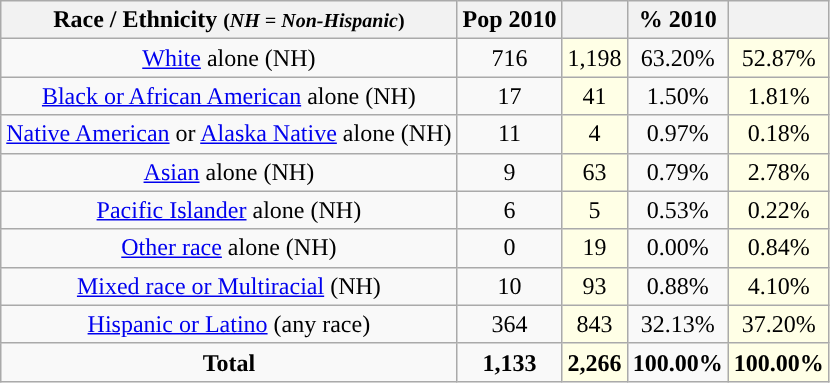<table class="wikitable" style="text-align:center;">
<tr>
<th>Race / Ethnicity <small>(<em>NH = Non-Hispanic</em>)</small></th>
<th>Pop 2010</th>
<th></th>
<th>% 2010</th>
<th></th>
</tr>
<tr>
<td><a href='#'>White</a> alone (NH)</td>
<td>716</td>
<td style='background: #ffffe6;'>1,198</td>
<td>63.20%</td>
<td style='background: #ffffe6;'>52.87%</td>
</tr>
<tr>
<td><a href='#'>Black or African American</a> alone (NH)</td>
<td>17</td>
<td style='background: #ffffe6;'>41</td>
<td>1.50%</td>
<td style='background: #ffffe6;'>1.81%</td>
</tr>
<tr>
<td><a href='#'>Native American</a> or <a href='#'>Alaska Native</a> alone (NH)</td>
<td>11</td>
<td style='background: #ffffe6;'>4</td>
<td>0.97%</td>
<td style='background: #ffffe6;'>0.18%</td>
</tr>
<tr>
<td><a href='#'>Asian</a> alone (NH)</td>
<td>9</td>
<td style='background: #ffffe6;'>63</td>
<td>0.79%</td>
<td style='background: #ffffe6;'>2.78%</td>
</tr>
<tr>
<td><a href='#'>Pacific Islander</a> alone (NH)</td>
<td>6</td>
<td style='background: #ffffe6;'>5</td>
<td>0.53%</td>
<td style='background: #ffffe6;'>0.22%</td>
</tr>
<tr>
<td><a href='#'>Other race</a> alone (NH)</td>
<td>0</td>
<td style='background: #ffffe6;'>19</td>
<td>0.00%</td>
<td style='background: #ffffe6;'>0.84%</td>
</tr>
<tr>
<td><a href='#'>Mixed race or Multiracial</a> (NH)</td>
<td>10</td>
<td style='background: #ffffe6;'>93</td>
<td>0.88%</td>
<td style='background: #ffffe6;'>4.10%</td>
</tr>
<tr>
<td><a href='#'>Hispanic or Latino</a> (any race)</td>
<td>364</td>
<td style='background: #ffffe6;'>843</td>
<td>32.13%</td>
<td style='background: #ffffe6;'>37.20%</td>
</tr>
<tr>
<td><strong>Total</strong></td>
<td><strong>1,133</strong></td>
<td style='background: #ffffe6;'><strong>2,266</strong></td>
<td><strong>100.00%</strong></td>
<td style='background: #ffffe6;'><strong>100.00%</strong></td>
</tr>
</table>
